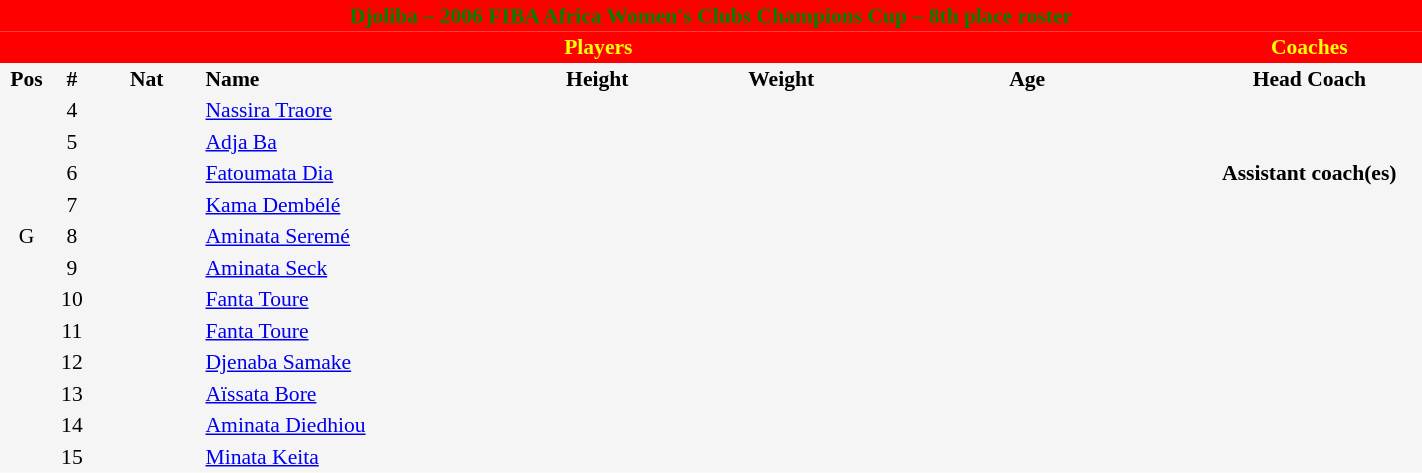<table border=0 cellpadding=2 cellspacing=0  |- bgcolor=#f5f5f5 style="text-align:center; font-size:90%;" width=75%>
<tr>
<td colspan="8" style="background: red; color: green"><strong>Djoliba – 2006 FIBA Africa Women's Clubs Champions Cup – 8th place roster</strong></td>
</tr>
<tr>
<td colspan="7" style="background: red; color: yellow"><strong>Players</strong></td>
<td style="background: red; color: yellow"><strong>Coaches</strong></td>
</tr>
<tr style="background=#f5f5f5; color: black">
<th width=5px>Pos</th>
<th width=5px>#</th>
<th width=50px>Nat</th>
<th width=135px align=left>Name</th>
<th width=100px>Height</th>
<th width=70px>Weight</th>
<th width=160px>Age</th>
<th width=105px>Head Coach</th>
</tr>
<tr>
<td></td>
<td>4</td>
<td></td>
<td align=left><a href='#'>Nassira Traore</a></td>
<td></td>
<td></td>
<td><span></span></td>
<td></td>
</tr>
<tr>
<td></td>
<td>5</td>
<td></td>
<td align=left><a href='#'>Adja Ba</a></td>
<td></td>
<td></td>
<td><span></span></td>
</tr>
<tr>
<td></td>
<td>6</td>
<td></td>
<td align=left><a href='#'>Fatoumata Dia</a></td>
<td></td>
<td></td>
<td><span></span></td>
<td><strong>Assistant coach(es)</strong></td>
</tr>
<tr>
<td></td>
<td>7</td>
<td></td>
<td align=left><a href='#'>Kama Dembélé</a></td>
<td></td>
<td></td>
<td><span></span></td>
<td></td>
</tr>
<tr>
<td>G</td>
<td>8</td>
<td></td>
<td align=left><a href='#'>Aminata Seremé</a></td>
<td><span></span></td>
<td></td>
<td><span></span></td>
<td></td>
</tr>
<tr>
<td></td>
<td>9</td>
<td></td>
<td align=left><a href='#'>Aminata Seck</a></td>
<td></td>
<td></td>
<td><span></span></td>
</tr>
<tr>
<td></td>
<td>10</td>
<td></td>
<td align=left><a href='#'>Fanta Toure</a></td>
<td></td>
<td></td>
<td><span></span></td>
</tr>
<tr>
<td></td>
<td>11</td>
<td></td>
<td align=left><a href='#'>Fanta Toure</a></td>
<td></td>
<td></td>
<td><span></span></td>
</tr>
<tr>
<td></td>
<td>12</td>
<td></td>
<td align=left><a href='#'>Djenaba Samake</a></td>
<td></td>
<td></td>
<td><span></span></td>
</tr>
<tr>
<td></td>
<td>13</td>
<td></td>
<td align=left><a href='#'>Aïssata Bore</a></td>
<td></td>
<td></td>
<td><span></span></td>
</tr>
<tr>
<td></td>
<td>14</td>
<td></td>
<td align=left><a href='#'>Aminata Diedhiou</a></td>
<td></td>
<td></td>
<td><span></span></td>
</tr>
<tr>
<td></td>
<td>15</td>
<td></td>
<td align=left><a href='#'>Minata Keita</a></td>
<td></td>
<td></td>
<td><span></span></td>
</tr>
</table>
